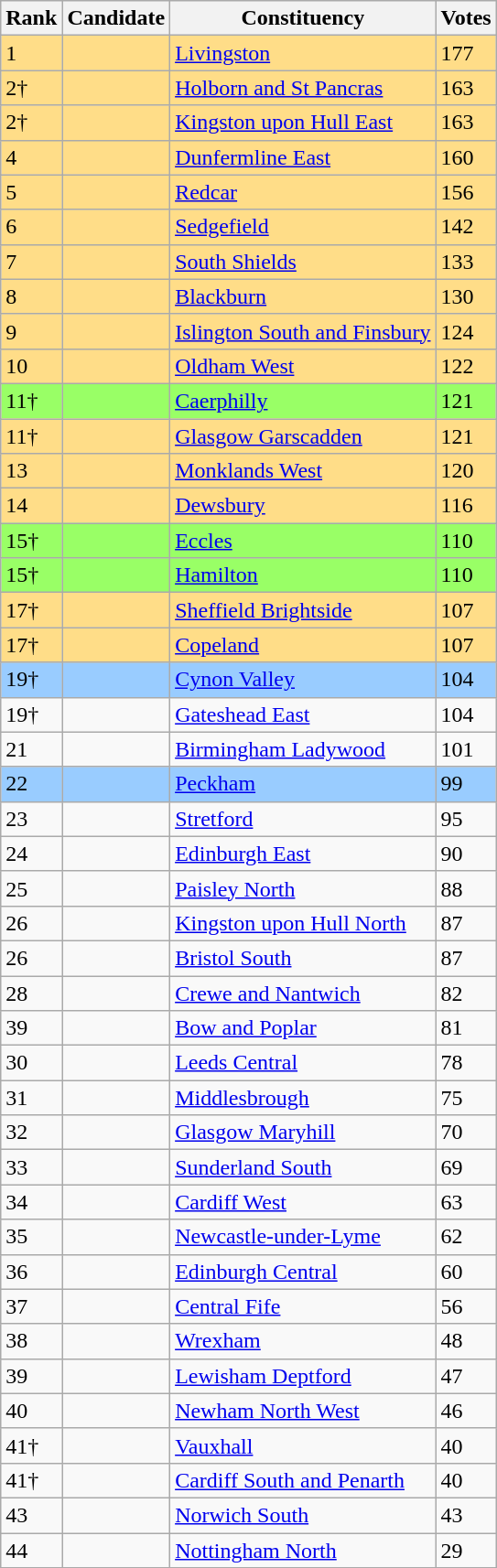<table class="wikitable sortable">
<tr>
<th>Rank<br></th>
<th>Candidate<br></th>
<th>Constituency<br></th>
<th>Votes<br></th>
</tr>
<tr bgcolor=ffdd88>
<td>1</td>
<td></td>
<td><a href='#'>Livingston</a></td>
<td>177</td>
</tr>
<tr bgcolor=ffdd88>
<td>2†</td>
<td></td>
<td><a href='#'>Holborn and St Pancras</a></td>
<td>163</td>
</tr>
<tr bgcolor=ffdd88>
<td>2†</td>
<td></td>
<td><a href='#'>Kingston upon Hull East</a></td>
<td>163</td>
</tr>
<tr bgcolor=ffdd88>
<td>4</td>
<td></td>
<td><a href='#'>Dunfermline East</a></td>
<td>160</td>
</tr>
<tr bgcolor=ffdd88>
<td>5</td>
<td></td>
<td><a href='#'>Redcar</a></td>
<td>156</td>
</tr>
<tr bgcolor=ffdd88>
<td>6</td>
<td></td>
<td><a href='#'>Sedgefield</a></td>
<td>142</td>
</tr>
<tr bgcolor=ffdd88>
<td>7</td>
<td></td>
<td><a href='#'>South Shields</a></td>
<td>133</td>
</tr>
<tr bgcolor=ffdd88>
<td>8</td>
<td></td>
<td><a href='#'>Blackburn</a></td>
<td>130</td>
</tr>
<tr bgcolor=ffdd88>
<td>9</td>
<td></td>
<td><a href='#'>Islington South and Finsbury</a></td>
<td>124</td>
</tr>
<tr bgcolor=ffdd88>
<td>10</td>
<td></td>
<td><a href='#'>Oldham West</a></td>
<td>122</td>
</tr>
<tr bgcolor=99ff66>
<td>11†</td>
<td></td>
<td><a href='#'>Caerphilly</a></td>
<td>121</td>
</tr>
<tr bgcolor=ffdd88>
<td>11†</td>
<td></td>
<td><a href='#'>Glasgow Garscadden</a></td>
<td>121</td>
</tr>
<tr bgcolor=ffdd88>
<td>13</td>
<td></td>
<td><a href='#'>Monklands West</a></td>
<td>120</td>
</tr>
<tr bgcolor=ffdd88>
<td>14</td>
<td></td>
<td><a href='#'>Dewsbury</a></td>
<td>116</td>
</tr>
<tr bgcolor=99ff66>
<td>15†</td>
<td></td>
<td><a href='#'>Eccles</a></td>
<td>110</td>
</tr>
<tr bgcolor=99ff66>
<td>15†</td>
<td></td>
<td><a href='#'>Hamilton</a></td>
<td>110</td>
</tr>
<tr bgcolor=ffdd88>
<td>17†</td>
<td></td>
<td><a href='#'>Sheffield Brightside</a></td>
<td>107</td>
</tr>
<tr bgcolor=ffdd88>
<td>17†</td>
<td></td>
<td><a href='#'>Copeland</a></td>
<td>107</td>
</tr>
<tr bgcolor=99ccff>
<td>19†</td>
<td></td>
<td><a href='#'>Cynon Valley</a></td>
<td>104</td>
</tr>
<tr>
<td>19†</td>
<td></td>
<td><a href='#'>Gateshead East</a></td>
<td>104</td>
</tr>
<tr>
<td>21</td>
<td></td>
<td><a href='#'>Birmingham Ladywood</a></td>
<td>101</td>
</tr>
<tr bgcolor=99ccff>
<td>22</td>
<td></td>
<td><a href='#'>Peckham</a></td>
<td>99</td>
</tr>
<tr>
<td>23</td>
<td></td>
<td><a href='#'>Stretford</a></td>
<td>95</td>
</tr>
<tr>
<td>24</td>
<td></td>
<td><a href='#'>Edinburgh East</a></td>
<td>90</td>
</tr>
<tr>
<td>25</td>
<td></td>
<td><a href='#'>Paisley North</a></td>
<td>88</td>
</tr>
<tr>
<td>26</td>
<td></td>
<td><a href='#'>Kingston upon Hull North</a></td>
<td>87</td>
</tr>
<tr>
<td>26</td>
<td></td>
<td><a href='#'>Bristol South</a></td>
<td>87</td>
</tr>
<tr>
<td>28</td>
<td></td>
<td><a href='#'>Crewe and Nantwich</a></td>
<td>82</td>
</tr>
<tr>
<td>39</td>
<td></td>
<td><a href='#'>Bow and Poplar</a></td>
<td>81</td>
</tr>
<tr>
<td>30</td>
<td></td>
<td><a href='#'>Leeds Central</a></td>
<td>78</td>
</tr>
<tr>
<td>31</td>
<td></td>
<td><a href='#'>Middlesbrough</a></td>
<td>75</td>
</tr>
<tr>
<td>32</td>
<td></td>
<td><a href='#'>Glasgow Maryhill</a></td>
<td>70</td>
</tr>
<tr>
<td>33</td>
<td></td>
<td><a href='#'>Sunderland South</a></td>
<td>69</td>
</tr>
<tr>
<td>34</td>
<td></td>
<td><a href='#'>Cardiff West</a></td>
<td>63</td>
</tr>
<tr>
<td>35</td>
<td></td>
<td><a href='#'>Newcastle-under-Lyme</a></td>
<td>62</td>
</tr>
<tr>
<td>36</td>
<td></td>
<td><a href='#'>Edinburgh Central</a></td>
<td>60</td>
</tr>
<tr>
<td>37</td>
<td></td>
<td><a href='#'>Central Fife</a></td>
<td>56</td>
</tr>
<tr>
<td>38</td>
<td></td>
<td><a href='#'>Wrexham</a></td>
<td>48</td>
</tr>
<tr>
<td>39</td>
<td></td>
<td><a href='#'>Lewisham Deptford</a></td>
<td>47</td>
</tr>
<tr>
<td>40</td>
<td></td>
<td><a href='#'>Newham North West</a></td>
<td>46</td>
</tr>
<tr>
<td>41†</td>
<td></td>
<td><a href='#'>Vauxhall</a></td>
<td>40</td>
</tr>
<tr>
<td>41†</td>
<td></td>
<td><a href='#'>Cardiff South and Penarth</a></td>
<td>40</td>
</tr>
<tr>
<td>43</td>
<td></td>
<td><a href='#'>Norwich South</a></td>
<td>43</td>
</tr>
<tr>
<td>44</td>
<td></td>
<td><a href='#'>Nottingham North</a></td>
<td>29</td>
</tr>
</table>
